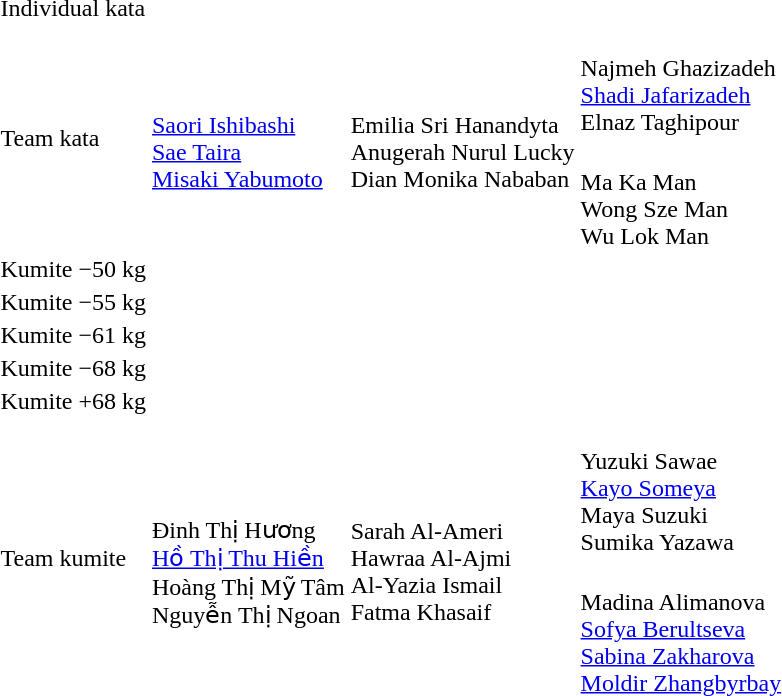<table>
<tr>
<td rowspan=2>Individual kata</td>
<td rowspan=2></td>
<td rowspan=2></td>
<td></td>
</tr>
<tr>
<td></td>
</tr>
<tr>
<td rowspan=2>Team kata</td>
<td rowspan=2><br><a href='#'>Saori Ishibashi</a><br><a href='#'>Sae Taira</a><br><a href='#'>Misaki Yabumoto</a></td>
<td rowspan=2><br>Emilia Sri Hanandyta<br>Anugerah Nurul Lucky<br>Dian Monika Nababan</td>
<td><br>Najmeh Ghazizadeh<br><a href='#'>Shadi Jafarizadeh</a><br>Elnaz Taghipour</td>
</tr>
<tr>
<td><br>Ma Ka Man<br>Wong Sze Man<br>Wu Lok Man</td>
</tr>
<tr>
<td rowspan=2>Kumite −50 kg</td>
<td rowspan=2></td>
<td rowspan=2></td>
<td></td>
</tr>
<tr>
<td></td>
</tr>
<tr>
<td rowspan=2>Kumite −55 kg</td>
<td rowspan=2></td>
<td rowspan=2></td>
<td></td>
</tr>
<tr>
<td></td>
</tr>
<tr>
<td rowspan=2>Kumite −61 kg</td>
<td rowspan=2></td>
<td rowspan=2></td>
<td></td>
</tr>
<tr>
<td></td>
</tr>
<tr>
<td rowspan=2>Kumite −68 kg</td>
<td rowspan=2></td>
<td rowspan=2></td>
<td></td>
</tr>
<tr>
<td></td>
</tr>
<tr>
<td rowspan=2>Kumite +68 kg</td>
<td rowspan=2></td>
<td rowspan=2></td>
<td></td>
</tr>
<tr>
<td></td>
</tr>
<tr>
<td rowspan=2>Team kumite</td>
<td rowspan=2><br>Đinh Thị Hương<br><a href='#'>Hồ Thị Thu Hiền</a><br>Hoàng Thị Mỹ Tâm<br>Nguyễn Thị Ngoan</td>
<td rowspan=2><br>Sarah Al-Ameri<br>Hawraa Al-Ajmi<br>Al-Yazia Ismail<br>Fatma Khasaif</td>
<td><br>Yuzuki Sawae<br><a href='#'>Kayo Someya</a><br>Maya Suzuki<br>Sumika Yazawa</td>
</tr>
<tr>
<td><br>Madina Alimanova<br><a href='#'>Sofya Berultseva</a><br><a href='#'>Sabina Zakharova</a><br><a href='#'>Moldir Zhangbyrbay</a></td>
</tr>
</table>
